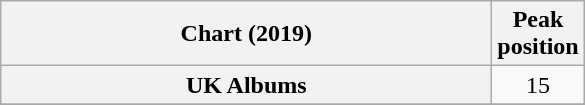<table class="wikitable plainrowheaders sortable" style="text-align:center;">
<tr>
<th scope="col" style="width:20em;">Chart (2019)</th>
<th scope="col">Peak<br>position</th>
</tr>
<tr>
<th scope="row">UK Albums </th>
<td>15</td>
</tr>
<tr>
</tr>
</table>
